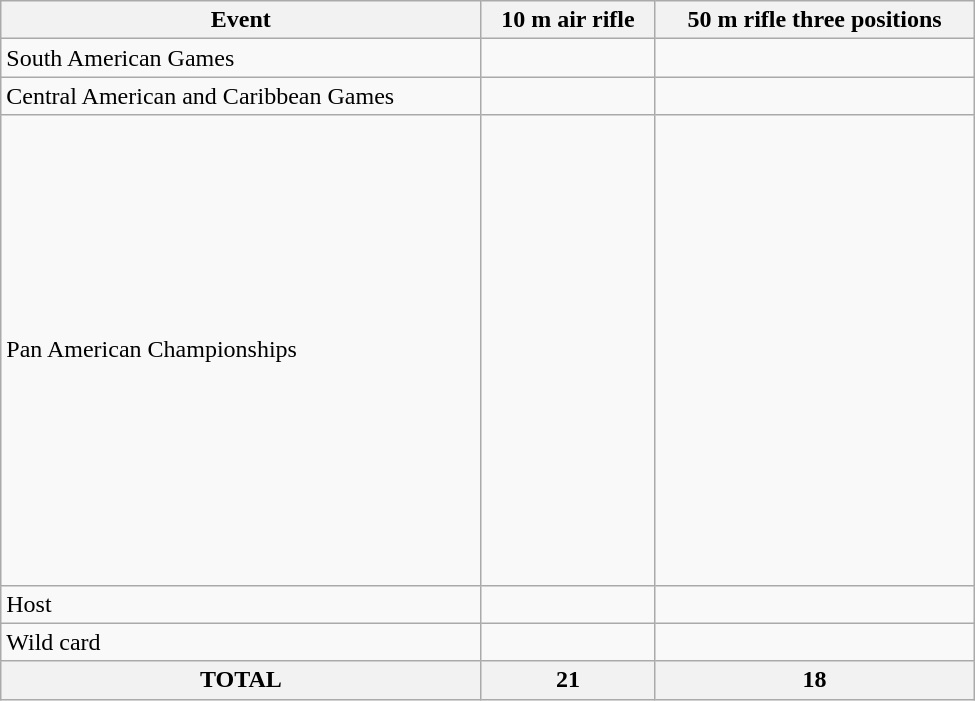<table class=wikitable style="text-align:left" width=650>
<tr>
<th>Event</th>
<th>10 m air rifle</th>
<th>50 m rifle three positions</th>
</tr>
<tr>
<td>South American Games</td>
<td><br></td>
<td></td>
</tr>
<tr>
<td>Central American and Caribbean Games</td>
<td><br></td>
<td></td>
</tr>
<tr>
<td>Pan American Championships</td>
<td><br><br><br><br><br><br><br><br><br><br><br><br><br><br><br><br><br></td>
<td><br><br><br><br><br><br><br><br><br><br><br><br><br><br><br></td>
</tr>
<tr>
<td>Host</td>
<td></td>
<td></td>
</tr>
<tr>
<td>Wild card</td>
<td></td>
<td></td>
</tr>
<tr>
<th>TOTAL</th>
<th>21</th>
<th>18</th>
</tr>
</table>
